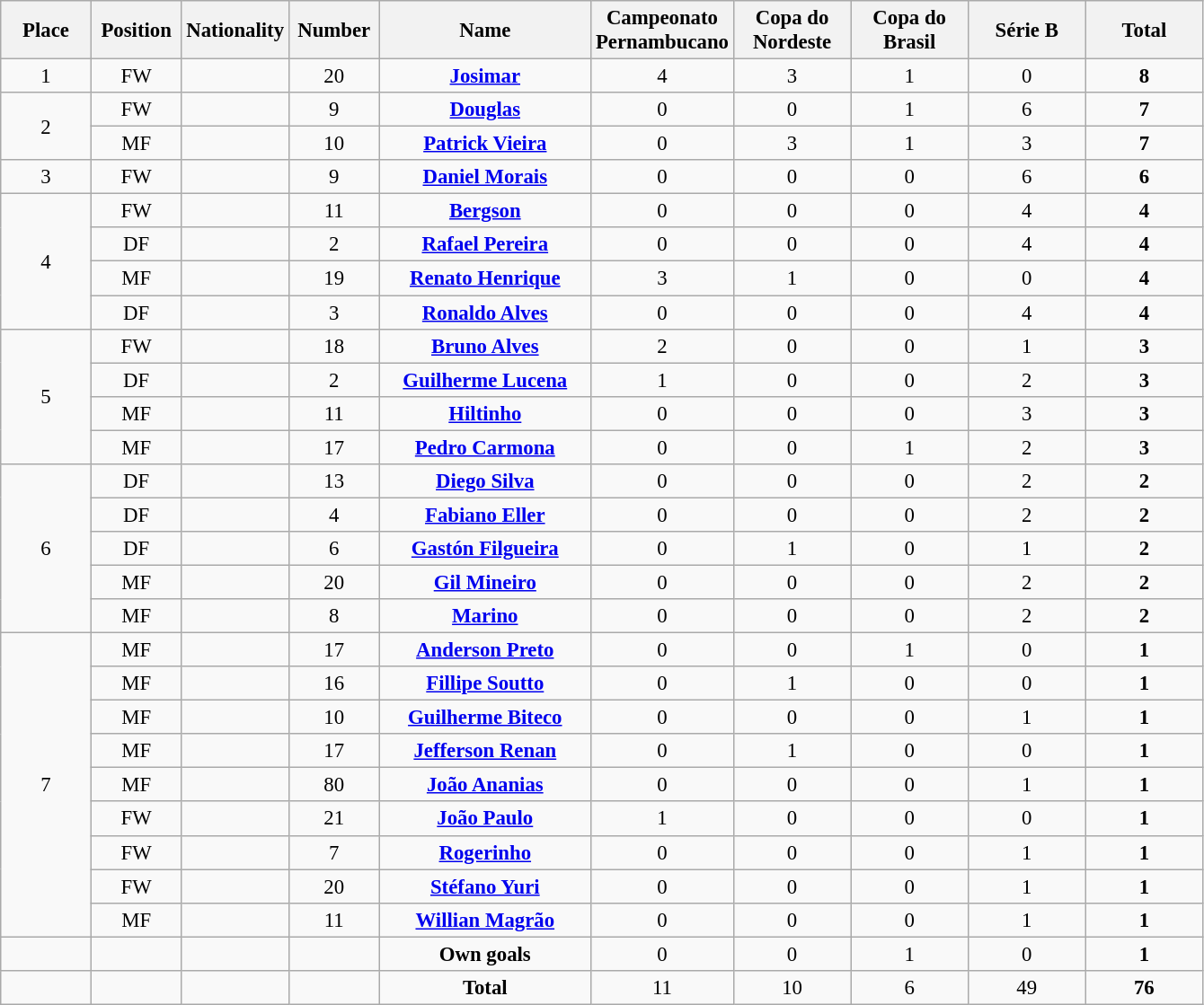<table class="wikitable" style="font-size: 95%; text-align: center;">
<tr>
<th width=60>Place</th>
<th width=60>Position</th>
<th width=60>Nationality</th>
<th width=60>Number</th>
<th width=150>Name</th>
<th width=80>Campeonato Pernambucano</th>
<th width=80>Copa do Nordeste</th>
<th width=80>Copa do Brasil</th>
<th width=80>Série B</th>
<th width=80>Total</th>
</tr>
<tr>
<td>1</td>
<td>FW</td>
<td></td>
<td>20</td>
<td><strong><a href='#'>Josimar</a></strong></td>
<td>4</td>
<td>3</td>
<td>1</td>
<td>0</td>
<td><strong>8</strong></td>
</tr>
<tr>
<td rowspan="2">2</td>
<td>FW</td>
<td></td>
<td>9</td>
<td><strong><a href='#'>Douglas</a></strong></td>
<td>0</td>
<td>0</td>
<td>1</td>
<td>6</td>
<td><strong>7</strong></td>
</tr>
<tr>
<td>MF</td>
<td></td>
<td>10</td>
<td><strong><a href='#'>Patrick Vieira</a></strong></td>
<td>0</td>
<td>3</td>
<td>1</td>
<td>3</td>
<td><strong>7</strong></td>
</tr>
<tr>
<td>3</td>
<td>FW</td>
<td></td>
<td>9</td>
<td><strong><a href='#'>Daniel Morais</a></strong></td>
<td>0</td>
<td>0</td>
<td>0</td>
<td>6</td>
<td><strong>6</strong></td>
</tr>
<tr>
<td rowspan="4">4</td>
<td>FW</td>
<td></td>
<td>11</td>
<td><strong><a href='#'>Bergson</a></strong></td>
<td>0</td>
<td>0</td>
<td>0</td>
<td>4</td>
<td><strong>4</strong></td>
</tr>
<tr>
<td>DF</td>
<td></td>
<td>2</td>
<td><strong><a href='#'>Rafael Pereira</a></strong></td>
<td>0</td>
<td>0</td>
<td>0</td>
<td>4</td>
<td><strong>4</strong></td>
</tr>
<tr>
<td>MF</td>
<td></td>
<td>19</td>
<td><strong><a href='#'>Renato Henrique</a></strong></td>
<td>3</td>
<td>1</td>
<td>0</td>
<td>0</td>
<td><strong>4</strong></td>
</tr>
<tr>
<td>DF</td>
<td></td>
<td>3</td>
<td><strong><a href='#'>Ronaldo Alves</a></strong></td>
<td>0</td>
<td>0</td>
<td>0</td>
<td>4</td>
<td><strong>4</strong></td>
</tr>
<tr>
<td rowspan="4">5</td>
<td>FW</td>
<td></td>
<td>18</td>
<td><strong><a href='#'>Bruno Alves</a></strong></td>
<td>2</td>
<td>0</td>
<td>0</td>
<td>1</td>
<td><strong>3</strong></td>
</tr>
<tr>
<td>DF</td>
<td></td>
<td>2</td>
<td><strong><a href='#'>Guilherme Lucena</a></strong></td>
<td>1</td>
<td>0</td>
<td>0</td>
<td>2</td>
<td><strong>3</strong></td>
</tr>
<tr>
<td>MF</td>
<td></td>
<td>11</td>
<td><strong><a href='#'>Hiltinho</a></strong></td>
<td>0</td>
<td>0</td>
<td>0</td>
<td>3</td>
<td><strong>3</strong></td>
</tr>
<tr>
<td>MF</td>
<td></td>
<td>17</td>
<td><strong><a href='#'>Pedro Carmona</a></strong></td>
<td>0</td>
<td>0</td>
<td>1</td>
<td>2</td>
<td><strong>3</strong></td>
</tr>
<tr>
<td rowspan="5">6</td>
<td>DF</td>
<td></td>
<td>13</td>
<td><strong><a href='#'>Diego Silva</a></strong></td>
<td>0</td>
<td>0</td>
<td>0</td>
<td>2</td>
<td><strong>2</strong></td>
</tr>
<tr>
<td>DF</td>
<td></td>
<td>4</td>
<td><strong><a href='#'>Fabiano Eller</a></strong></td>
<td>0</td>
<td>0</td>
<td>0</td>
<td>2</td>
<td><strong>2</strong></td>
</tr>
<tr>
<td>DF</td>
<td></td>
<td>6</td>
<td><strong><a href='#'>Gastón Filgueira</a></strong></td>
<td>0</td>
<td>1</td>
<td>0</td>
<td>1</td>
<td><strong>2</strong></td>
</tr>
<tr>
<td>MF</td>
<td></td>
<td>20</td>
<td><strong><a href='#'>Gil Mineiro</a></strong></td>
<td>0</td>
<td>0</td>
<td>0</td>
<td>2</td>
<td><strong>2</strong></td>
</tr>
<tr>
<td>MF</td>
<td></td>
<td>8</td>
<td><strong><a href='#'>Marino</a></strong></td>
<td>0</td>
<td>0</td>
<td>0</td>
<td>2</td>
<td><strong>2</strong></td>
</tr>
<tr>
<td rowspan="9">7</td>
<td>MF</td>
<td></td>
<td>17</td>
<td><strong><a href='#'>Anderson Preto</a></strong></td>
<td>0</td>
<td>0</td>
<td>1</td>
<td>0</td>
<td><strong>1</strong></td>
</tr>
<tr>
<td>MF</td>
<td></td>
<td>16</td>
<td><strong><a href='#'>Fillipe Soutto</a></strong></td>
<td>0</td>
<td>1</td>
<td>0</td>
<td>0</td>
<td><strong>1</strong></td>
</tr>
<tr>
<td>MF</td>
<td></td>
<td>10</td>
<td><strong><a href='#'>Guilherme Biteco</a></strong></td>
<td>0</td>
<td>0</td>
<td>0</td>
<td>1</td>
<td><strong>1</strong></td>
</tr>
<tr>
<td>MF</td>
<td></td>
<td>17</td>
<td><strong><a href='#'>Jefferson Renan</a></strong></td>
<td>0</td>
<td>1</td>
<td>0</td>
<td>0</td>
<td><strong>1</strong></td>
</tr>
<tr>
<td>MF</td>
<td></td>
<td>80</td>
<td><strong><a href='#'>João Ananias</a></strong></td>
<td>0</td>
<td>0</td>
<td>0</td>
<td>1</td>
<td><strong>1</strong></td>
</tr>
<tr>
<td>FW</td>
<td></td>
<td>21</td>
<td><strong><a href='#'>João Paulo</a></strong></td>
<td>1</td>
<td>0</td>
<td>0</td>
<td>0</td>
<td><strong>1</strong></td>
</tr>
<tr>
<td>FW</td>
<td></td>
<td>7</td>
<td><strong><a href='#'>Rogerinho</a></strong></td>
<td>0</td>
<td>0</td>
<td>0</td>
<td>1</td>
<td><strong>1</strong></td>
</tr>
<tr>
<td>FW</td>
<td></td>
<td>20</td>
<td><strong><a href='#'>Stéfano Yuri</a></strong></td>
<td>0</td>
<td>0</td>
<td>0</td>
<td>1</td>
<td><strong>1</strong></td>
</tr>
<tr>
<td>MF</td>
<td></td>
<td>11</td>
<td><strong><a href='#'>Willian Magrão</a></strong></td>
<td>0</td>
<td>0</td>
<td>0</td>
<td>1</td>
<td><strong>1</strong></td>
</tr>
<tr>
<td></td>
<td></td>
<td></td>
<td></td>
<td><strong>Own goals</strong></td>
<td>0</td>
<td>0</td>
<td>1</td>
<td>0</td>
<td><strong>1</strong></td>
</tr>
<tr>
<td></td>
<td></td>
<td></td>
<td></td>
<td><strong>Total</strong></td>
<td>11</td>
<td>10</td>
<td>6</td>
<td>49</td>
<td><strong>76</strong></td>
</tr>
</table>
